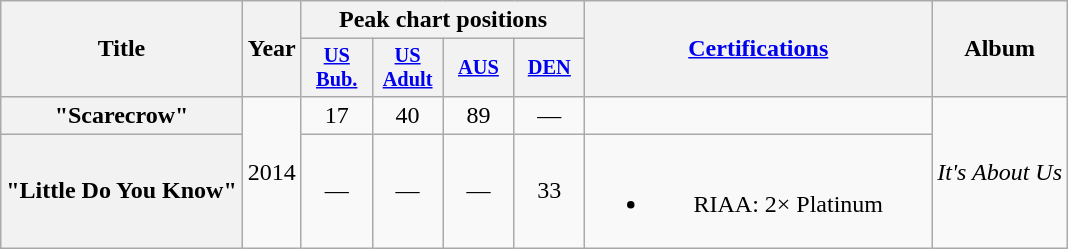<table class="wikitable plainrowheaders" style="text-align:center;">
<tr>
<th scope="col" rowspan="2">Title</th>
<th scope="col" rowspan="2">Year</th>
<th scope="col" colspan="4">Peak chart positions</th>
<th scope="col" rowspan="2" style="width:14em;"><a href='#'>Certifications</a></th>
<th scope="col" rowspan="2">Album</th>
</tr>
<tr>
<th scope="col" style="width:3em;font-size:85%;"><a href='#'>US<br>Bub.</a></th>
<th scope="col" style="width:3em;font-size:85%;"><a href='#'>US<br>Adult</a><br></th>
<th scope="col" style="width:3em;font-size:85%;"><a href='#'>AUS</a><br></th>
<th scope="col" style="width:3em;font-size:85%;"><a href='#'>DEN</a><br></th>
</tr>
<tr>
<th scope="row">"Scarecrow"</th>
<td rowspan="2">2014</td>
<td>17</td>
<td>40</td>
<td>89</td>
<td>—</td>
<td></td>
<td rowspan="2"><em>It's About Us</em></td>
</tr>
<tr>
<th scope="row">"Little Do You Know"</th>
<td>—</td>
<td>—</td>
<td>—</td>
<td>33</td>
<td><br><ul><li>RIAA: 2× Platinum</li></ul></td>
</tr>
</table>
